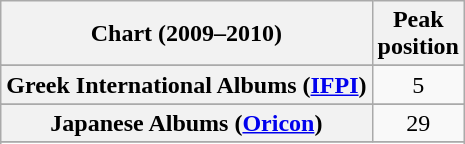<table class="wikitable sortable plainrowheaders" style="text-align:center">
<tr>
<th scope="col">Chart (2009–2010)</th>
<th scope="col">Peak<br>position</th>
</tr>
<tr>
</tr>
<tr>
</tr>
<tr>
</tr>
<tr>
</tr>
<tr>
</tr>
<tr>
</tr>
<tr>
</tr>
<tr>
</tr>
<tr>
</tr>
<tr>
<th scope="row">Greek International Albums (<a href='#'>IFPI</a>)</th>
<td>5</td>
</tr>
<tr>
</tr>
<tr>
</tr>
<tr>
</tr>
<tr>
<th scope="row">Japanese Albums (<a href='#'>Oricon</a>)</th>
<td>29</td>
</tr>
<tr>
</tr>
<tr>
</tr>
<tr>
</tr>
<tr>
</tr>
<tr>
</tr>
<tr>
</tr>
<tr>
</tr>
</table>
